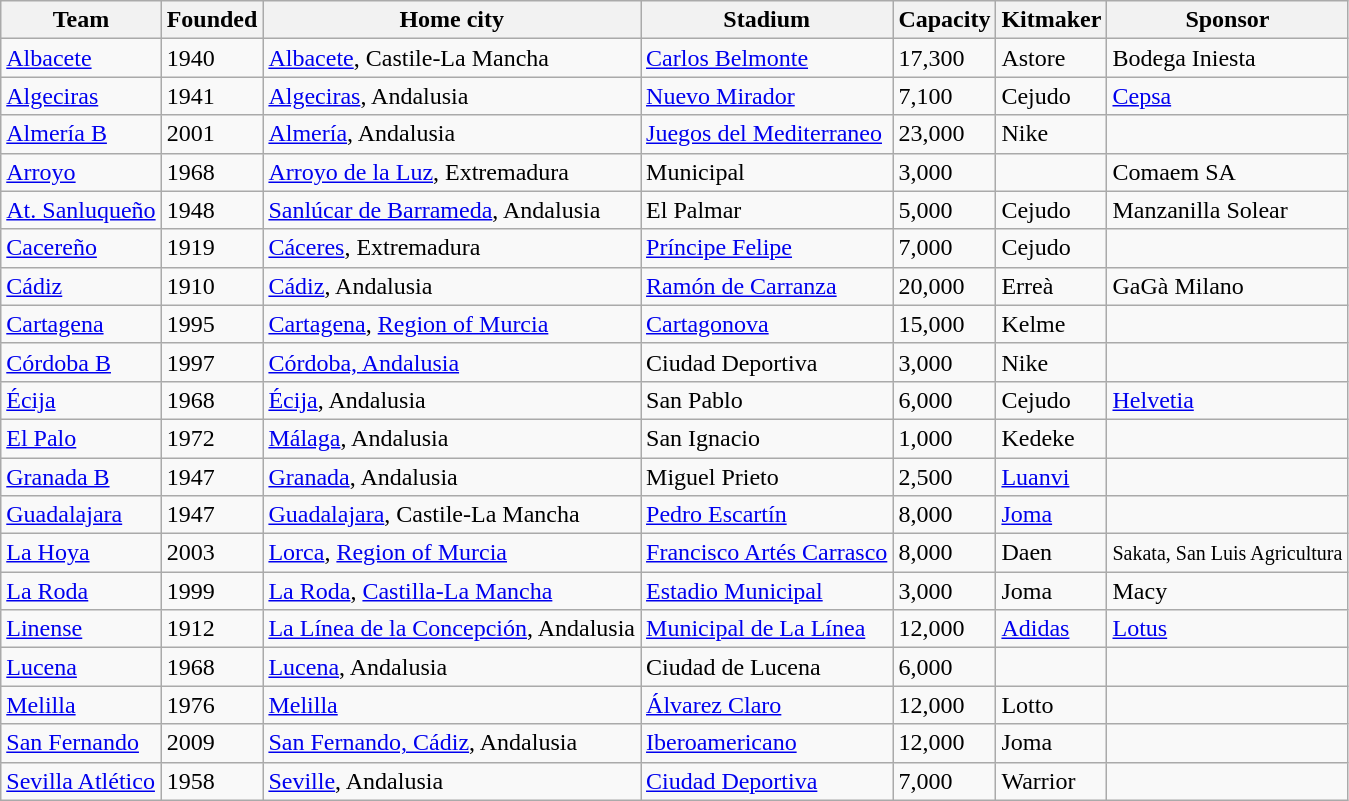<table class="wikitable sortable">
<tr>
<th>Team</th>
<th>Founded</th>
<th>Home city</th>
<th>Stadium</th>
<th>Capacity</th>
<th>Kitmaker</th>
<th>Sponsor</th>
</tr>
<tr>
<td><a href='#'>Albacete</a></td>
<td>1940</td>
<td><a href='#'>Albacete</a>, Castile-La Mancha</td>
<td><a href='#'>Carlos Belmonte</a></td>
<td>17,300</td>
<td>Astore</td>
<td>Bodega Iniesta</td>
</tr>
<tr>
<td><a href='#'>Algeciras</a></td>
<td>1941</td>
<td><a href='#'>Algeciras</a>, Andalusia</td>
<td><a href='#'>Nuevo Mirador</a></td>
<td>7,100</td>
<td>Cejudo</td>
<td><a href='#'>Cepsa</a></td>
</tr>
<tr>
<td><a href='#'>Almería B</a></td>
<td>2001</td>
<td><a href='#'>Almería</a>, Andalusia</td>
<td><a href='#'>Juegos del Mediterraneo</a></td>
<td>23,000</td>
<td>Nike</td>
<td></td>
</tr>
<tr>
<td><a href='#'>Arroyo</a></td>
<td>1968</td>
<td><a href='#'>Arroyo de la Luz</a>, Extremadura</td>
<td>Municipal</td>
<td>3,000</td>
<td></td>
<td>Comaem SA</td>
</tr>
<tr>
<td><a href='#'>At. Sanluqueño</a></td>
<td>1948</td>
<td><a href='#'>Sanlúcar de Barrameda</a>, Andalusia</td>
<td>El Palmar</td>
<td>5,000</td>
<td>Cejudo</td>
<td>Manzanilla Solear</td>
</tr>
<tr>
<td><a href='#'>Cacereño</a></td>
<td>1919</td>
<td><a href='#'>Cáceres</a>, Extremadura</td>
<td><a href='#'>Príncipe Felipe</a></td>
<td>7,000</td>
<td>Cejudo</td>
<td></td>
</tr>
<tr>
<td><a href='#'>Cádiz</a></td>
<td>1910</td>
<td><a href='#'>Cádiz</a>, Andalusia</td>
<td><a href='#'>Ramón de Carranza</a></td>
<td>20,000</td>
<td>Erreà</td>
<td>GaGà Milano</td>
</tr>
<tr>
<td><a href='#'>Cartagena</a></td>
<td>1995</td>
<td><a href='#'>Cartagena</a>, <a href='#'>Region of Murcia</a></td>
<td><a href='#'>Cartagonova</a></td>
<td>15,000</td>
<td>Kelme</td>
<td></td>
</tr>
<tr>
<td><a href='#'>Córdoba B</a></td>
<td>1997</td>
<td><a href='#'>Córdoba, Andalusia</a></td>
<td>Ciudad Deportiva</td>
<td>3,000</td>
<td>Nike</td>
<td></td>
</tr>
<tr>
<td><a href='#'>Écija</a></td>
<td>1968</td>
<td><a href='#'>Écija</a>, Andalusia</td>
<td>San Pablo</td>
<td>6,000</td>
<td>Cejudo</td>
<td><a href='#'>Helvetia</a></td>
</tr>
<tr>
<td><a href='#'>El Palo</a></td>
<td>1972</td>
<td><a href='#'>Málaga</a>, Andalusia</td>
<td>San Ignacio</td>
<td>1,000</td>
<td>Kedeke</td>
<td></td>
</tr>
<tr>
<td><a href='#'>Granada B</a></td>
<td>1947</td>
<td><a href='#'>Granada</a>, Andalusia</td>
<td>Miguel Prieto</td>
<td>2,500</td>
<td><a href='#'>Luanvi</a></td>
<td></td>
</tr>
<tr>
<td><a href='#'>Guadalajara</a></td>
<td>1947</td>
<td><a href='#'>Guadalajara</a>, Castile-La Mancha</td>
<td><a href='#'>Pedro Escartín</a></td>
<td>8,000</td>
<td><a href='#'>Joma</a></td>
<td></td>
</tr>
<tr>
<td><a href='#'>La Hoya</a></td>
<td>2003</td>
<td><a href='#'>Lorca</a>, <a href='#'>Region of Murcia</a></td>
<td><a href='#'>Francisco Artés Carrasco</a></td>
<td>8,000</td>
<td>Daen</td>
<td><small>Sakata, San Luis Agricultura</small></td>
</tr>
<tr>
<td><a href='#'>La Roda</a></td>
<td>1999</td>
<td><a href='#'>La Roda</a>, <a href='#'>Castilla-La Mancha</a></td>
<td><a href='#'>Estadio Municipal</a></td>
<td>3,000</td>
<td>Joma</td>
<td>Macy</td>
</tr>
<tr>
<td><a href='#'>Linense</a></td>
<td>1912</td>
<td><a href='#'>La Línea de la Concepción</a>, Andalusia</td>
<td><a href='#'>Municipal de La Línea</a></td>
<td>12,000</td>
<td><a href='#'>Adidas</a></td>
<td><a href='#'>Lotus</a></td>
</tr>
<tr>
<td><a href='#'>Lucena</a></td>
<td>1968</td>
<td><a href='#'>Lucena</a>, Andalusia</td>
<td>Ciudad de Lucena</td>
<td>6,000</td>
<td></td>
<td></td>
</tr>
<tr>
<td><a href='#'>Melilla</a></td>
<td>1976</td>
<td><a href='#'>Melilla</a></td>
<td><a href='#'>Álvarez Claro</a></td>
<td>12,000</td>
<td>Lotto</td>
<td></td>
</tr>
<tr>
<td><a href='#'>San Fernando</a></td>
<td>2009</td>
<td><a href='#'>San Fernando, Cádiz</a>, Andalusia</td>
<td><a href='#'>Iberoamericano</a></td>
<td>12,000</td>
<td>Joma</td>
<td></td>
</tr>
<tr>
<td><a href='#'>Sevilla Atlético</a></td>
<td>1958</td>
<td><a href='#'>Seville</a>, Andalusia</td>
<td><a href='#'>Ciudad Deportiva</a></td>
<td>7,000</td>
<td>Warrior</td>
<td></td>
</tr>
</table>
